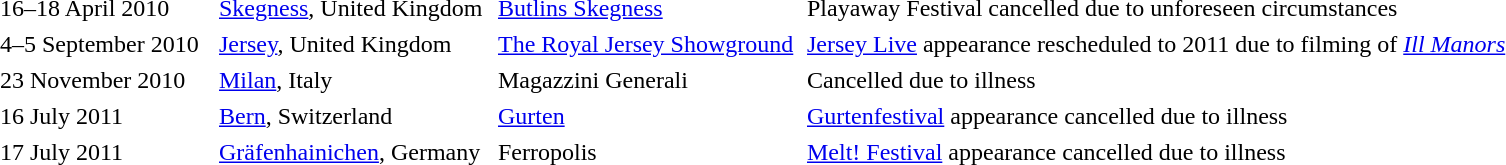<table cellpadding="2" style="border: 0px solid darkgray;">
<tr>
<th width="140"></th>
<th width="180"></th>
<th width="200"></th>
<th width="500"></th>
</tr>
<tr border="0">
<td>16–18 April 2010</td>
<td><a href='#'>Skegness</a>, United Kingdom</td>
<td><a href='#'>Butlins Skegness</a></td>
<td>Playaway Festival cancelled due to unforeseen circumstances</td>
</tr>
<tr>
<td>4–5 September 2010</td>
<td><a href='#'>Jersey</a>, United Kingdom</td>
<td><a href='#'>The Royal Jersey Showground</a></td>
<td><a href='#'>Jersey Live</a> appearance rescheduled to 2011 due to filming of <em><a href='#'>Ill Manors</a></em></td>
</tr>
<tr>
<td>23 November 2010</td>
<td><a href='#'>Milan</a>, Italy</td>
<td>Magazzini Generali</td>
<td>Cancelled due to illness</td>
</tr>
<tr>
<td>16 July 2011</td>
<td><a href='#'>Bern</a>, Switzerland</td>
<td><a href='#'>Gurten</a></td>
<td><a href='#'>Gurtenfestival</a> appearance cancelled due to illness</td>
</tr>
<tr>
<td>17 July 2011</td>
<td><a href='#'>Gräfenhainichen</a>, Germany</td>
<td>Ferropolis</td>
<td><a href='#'>Melt! Festival</a> appearance cancelled due to illness</td>
</tr>
</table>
